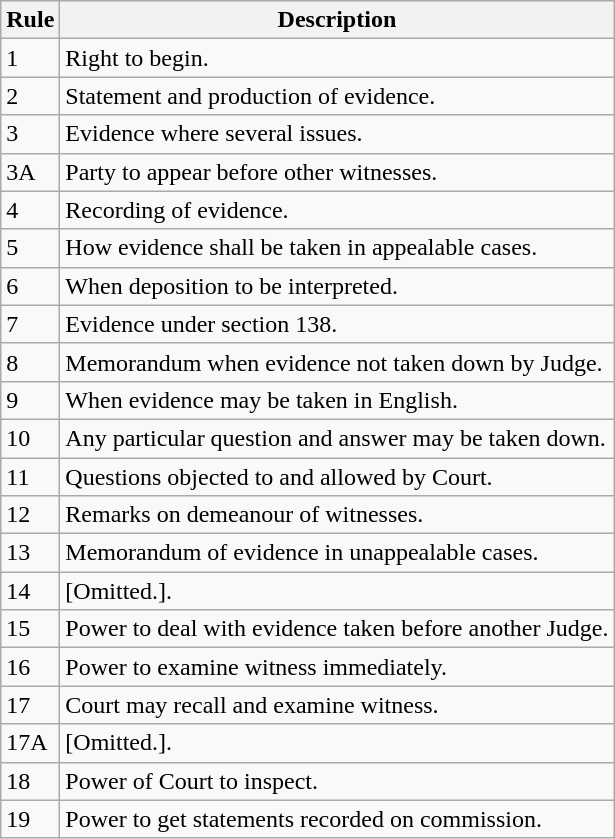<table class="wikitable">
<tr>
<th>Rule</th>
<th>Description</th>
</tr>
<tr>
<td>1</td>
<td>Right to begin.</td>
</tr>
<tr>
<td>2</td>
<td>Statement and production of evidence.</td>
</tr>
<tr>
<td>3</td>
<td>Evidence where several issues.</td>
</tr>
<tr>
<td>3A</td>
<td>Party to appear before other witnesses.</td>
</tr>
<tr>
<td>4</td>
<td>Recording of evidence.</td>
</tr>
<tr>
<td>5</td>
<td>How evidence shall be taken in appealable cases.</td>
</tr>
<tr>
<td>6</td>
<td>When deposition to be interpreted.</td>
</tr>
<tr>
<td>7</td>
<td>Evidence under section 138.</td>
</tr>
<tr>
<td>8</td>
<td>Memorandum when evidence not taken down by Judge.</td>
</tr>
<tr>
<td>9</td>
<td>When evidence may be taken in English.</td>
</tr>
<tr>
<td>10</td>
<td>Any particular question and answer may be taken down.</td>
</tr>
<tr>
<td>11</td>
<td>Questions objected to and allowed by Court.</td>
</tr>
<tr>
<td>12</td>
<td>Remarks on demeanour of witnesses.</td>
</tr>
<tr>
<td>13</td>
<td>Memorandum of evidence in unappealable cases.</td>
</tr>
<tr>
<td>14</td>
<td>[Omitted.].</td>
</tr>
<tr>
<td>15</td>
<td>Power to deal with evidence taken before another Judge.</td>
</tr>
<tr>
<td>16</td>
<td>Power to examine witness immediately.</td>
</tr>
<tr>
<td>17</td>
<td>Court may recall and examine witness.</td>
</tr>
<tr>
<td>17A</td>
<td>[Omitted.].</td>
</tr>
<tr>
<td>18</td>
<td>Power of Court to inspect.</td>
</tr>
<tr>
<td>19</td>
<td>Power to get statements recorded on commission.</td>
</tr>
</table>
